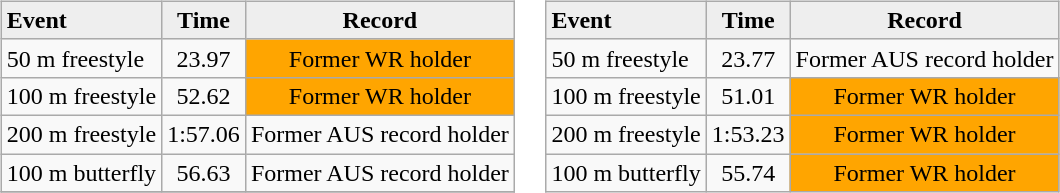<table>
<tr>
<td><br><table class="wikitable">
<tr bgcolor="#eeeeee">
<td><strong>Event</strong></td>
<td align="center"><strong>Time</strong></td>
<td align="center"><strong>Record</strong></td>
</tr>
<tr>
<td>50 m freestyle</td>
<td align="center">23.97</td>
<td bgcolor="orange" align="center">Former WR holder</td>
</tr>
<tr>
<td>100 m freestyle</td>
<td align="center">52.62</td>
<td bgcolor="orange" align="center">Former WR holder</td>
</tr>
<tr>
<td>200 m freestyle</td>
<td align="center">1:57.06</td>
<td align="center">Former AUS record holder</td>
</tr>
<tr>
<td>100 m butterfly</td>
<td align="center">56.63</td>
<td align="center">Former AUS record holder</td>
</tr>
<tr>
</tr>
</table>
</td>
<td><br><table class="wikitable">
<tr bgcolor="#eeeeee">
<td><strong>Event</strong></td>
<td align="center"><strong>Time</strong></td>
<td align="center"><strong>Record</strong></td>
</tr>
<tr>
<td>50 m freestyle</td>
<td align="center">23.77</td>
<td align="center">Former AUS record holder</td>
</tr>
<tr>
<td>100 m freestyle</td>
<td align="center">51.01</td>
<td bgcolor="orange" align="center">Former WR holder</td>
</tr>
<tr>
<td>200 m freestyle</td>
<td align="center">1:53.23</td>
<td bgcolor="orange" align="center">Former WR holder</td>
</tr>
<tr>
<td>100 m butterfly</td>
<td align="center">55.74</td>
<td bgcolor="orange" align="center">Former WR holder</td>
</tr>
</table>
</td>
</tr>
</table>
